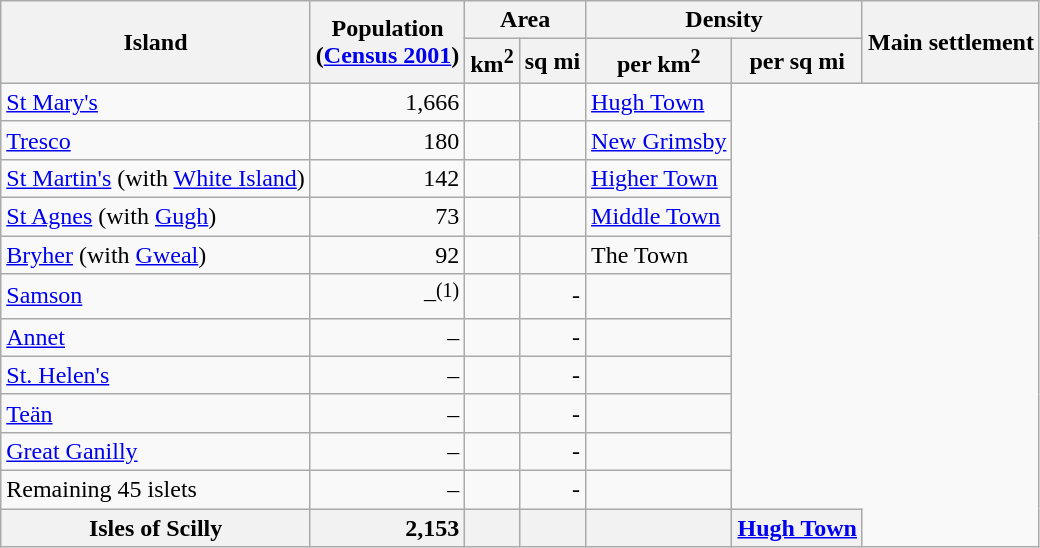<table class="wikitable sortable">
<tr>
<th rowspan=2>Island</th>
<th rowspan=2>Population<br>(<a href='#'>Census 2001</a>)</th>
<th colspan=2>Area<br></th>
<th colspan=2>Density<br></th>
<th rowspan=2>Main settlement<br></th>
</tr>
<tr>
<th>km<sup>2</sup></th>
<th>sq mi</th>
<th>per km<sup>2</sup></th>
<th>per sq mi</th>
</tr>
<tr>
<td><a href='#'>St Mary's</a></td>
<td style="text-align:right;">1,666</td>
<td></td>
<td></td>
<td><a href='#'>Hugh Town</a></td>
</tr>
<tr>
<td><a href='#'>Tresco</a></td>
<td style="text-align:right;">180</td>
<td></td>
<td></td>
<td><a href='#'>New Grimsby</a></td>
</tr>
<tr>
<td><a href='#'>St Martin's</a> (with <a href='#'>White Island</a>)</td>
<td style="text-align:right;">142</td>
<td></td>
<td></td>
<td><a href='#'>Higher Town</a></td>
</tr>
<tr>
<td><a href='#'>St Agnes</a> (with <a href='#'>Gugh</a>)</td>
<td style="text-align:right;">73</td>
<td></td>
<td></td>
<td><a href='#'>Middle Town</a></td>
</tr>
<tr>
<td><a href='#'>Bryher</a> (with <a href='#'>Gweal</a>)</td>
<td style="text-align:right;">92</td>
<td></td>
<td></td>
<td>The Town</td>
</tr>
<tr>
<td><a href='#'>Samson</a></td>
<td style="text-align:right;">–<sup>(1)</sup></td>
<td></td>
<td style="text-align:right;"> -</td>
<td> </td>
</tr>
<tr>
<td><a href='#'>Annet</a></td>
<td style="text-align:right;"> –</td>
<td></td>
<td style="text-align:right;"> -</td>
<td> </td>
</tr>
<tr>
<td><a href='#'>St. Helen's</a></td>
<td style="text-align:right;"> –</td>
<td></td>
<td style="text-align:right;"> -</td>
<td> </td>
</tr>
<tr>
<td><a href='#'>Teän</a></td>
<td style="text-align:right;"> –</td>
<td></td>
<td style="text-align:right;"> -</td>
<td> </td>
</tr>
<tr>
<td><a href='#'>Great Ganilly</a></td>
<td style="text-align:right;"> –</td>
<td></td>
<td style="text-align:right;"> -</td>
<td> </td>
</tr>
<tr>
<td>Remaining 45 islets</td>
<td style="text-align:right;"> –</td>
<td></td>
<td style="text-align:right;"> -</td>
<td> </td>
</tr>
<tr>
<th>Isles of Scilly</th>
<th style="text-align:right;">2,153</th>
<th></th>
<th> </th>
<th> </th>
<th><a href='#'>Hugh Town</a></th>
</tr>
</table>
